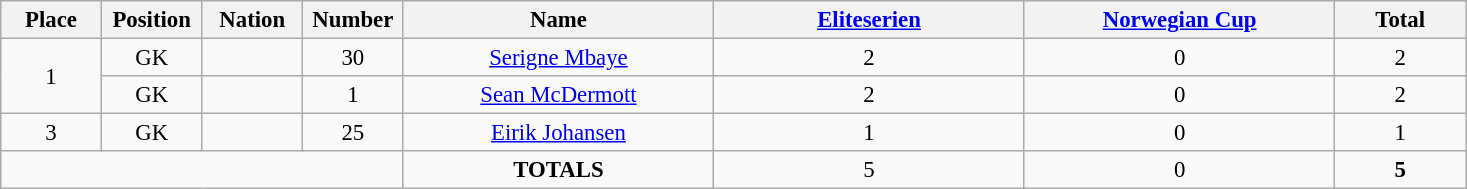<table class="wikitable" style="font-size: 95%; text-align: center;">
<tr>
<th width=60>Place</th>
<th width=60>Position</th>
<th width=60>Nation</th>
<th width=60>Number</th>
<th width=200>Name</th>
<th width=200><a href='#'>Eliteserien</a></th>
<th width=200><a href='#'>Norwegian Cup</a></th>
<th width=80><strong>Total</strong></th>
</tr>
<tr>
<td rowspan="2">1</td>
<td>GK</td>
<td></td>
<td>30</td>
<td><a href='#'>Serigne Mbaye</a></td>
<td>2</td>
<td>0</td>
<td>2</td>
</tr>
<tr>
<td>GK</td>
<td></td>
<td>1</td>
<td><a href='#'>Sean McDermott</a></td>
<td>2</td>
<td>0</td>
<td>2</td>
</tr>
<tr>
<td>3</td>
<td>GK</td>
<td></td>
<td>25</td>
<td><a href='#'>Eirik Johansen</a></td>
<td>1</td>
<td>0</td>
<td>1</td>
</tr>
<tr>
<td colspan="4"></td>
<td><strong>TOTALS</strong></td>
<td>5</td>
<td>0</td>
<td><strong>5</strong></td>
</tr>
</table>
